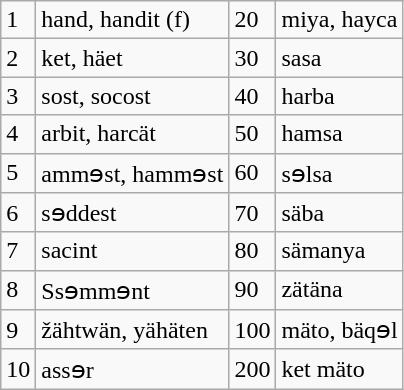<table class="wikitable">
<tr>
<td>1</td>
<td>hand, handit (f)</td>
<td>20</td>
<td>miya, hayca</td>
</tr>
<tr>
<td>2</td>
<td>ket, häet</td>
<td>30</td>
<td>sasa</td>
</tr>
<tr>
<td>3</td>
<td>sost, socost</td>
<td>40</td>
<td>harba</td>
</tr>
<tr>
<td>4</td>
<td>arbit, harcät</td>
<td>50</td>
<td>hamsa</td>
</tr>
<tr>
<td>5</td>
<td>ammɘst, hammɘst</td>
<td>60</td>
<td>sɘlsa</td>
</tr>
<tr>
<td>6</td>
<td>sɘddest</td>
<td>70</td>
<td>säba</td>
</tr>
<tr>
<td>7</td>
<td>sacint</td>
<td>80</td>
<td>sämanya</td>
</tr>
<tr>
<td>8</td>
<td>Ssɘmmɘnt</td>
<td>90</td>
<td>zätäna</td>
</tr>
<tr>
<td>9</td>
<td>žähtwän, yähäten</td>
<td>100</td>
<td>mäto, bäqɘl</td>
</tr>
<tr>
<td>10</td>
<td>assɘr</td>
<td>200</td>
<td>ket mäto</td>
</tr>
</table>
